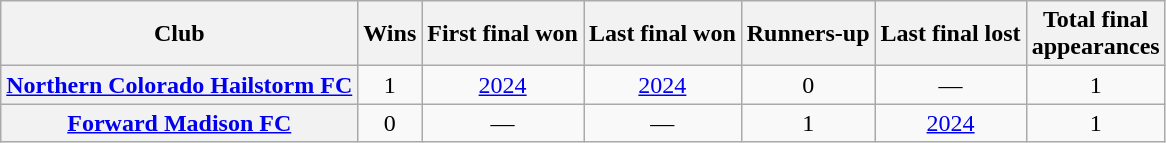<table class="sortable wikitable plainrowheaders" style="text-align:center">
<tr>
<th>Club</th>
<th>Wins</th>
<th>First final won</th>
<th>Last final won</th>
<th>Runners-up</th>
<th>Last final lost</th>
<th>Total final<br>appearances</th>
</tr>
<tr>
<th scope="row"><a href='#'>Northern Colorado Hailstorm FC</a></th>
<td>1</td>
<td><a href='#'>2024</a></td>
<td><a href='#'>2024</a></td>
<td>0</td>
<td>—</td>
<td>1</td>
</tr>
<tr>
<th scope="row"><a href='#'>Forward Madison FC</a></th>
<td>0</td>
<td>—</td>
<td>—</td>
<td>1</td>
<td><a href='#'>2024</a></td>
<td>1</td>
</tr>
</table>
